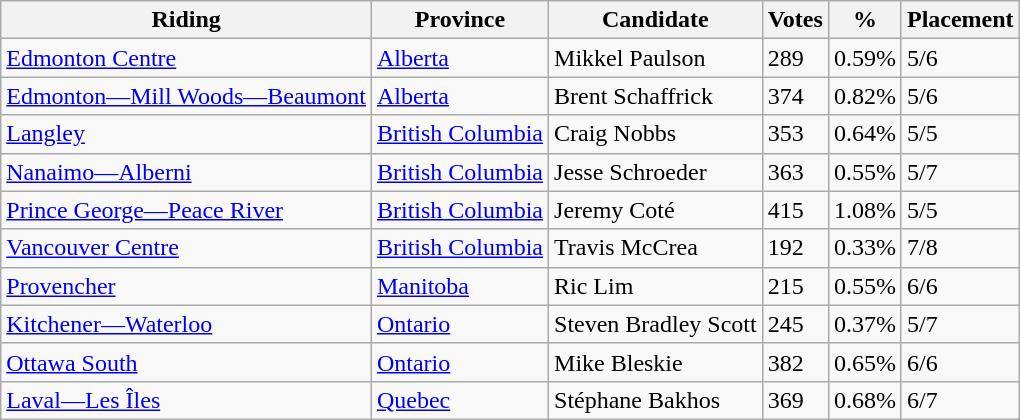<table class="wikitable">
<tr>
<th>Riding</th>
<th>Province</th>
<th>Candidate</th>
<th>Votes</th>
<th>%</th>
<th>Placement</th>
</tr>
<tr>
<td><a href='#'>Edmonton Centre</a></td>
<td><a href='#'>Alberta</a></td>
<td>Mikkel Paulson</td>
<td>289</td>
<td>0.59%</td>
<td>5/6</td>
</tr>
<tr>
<td><a href='#'>Edmonton—Mill Woods—Beaumont</a></td>
<td><a href='#'>Alberta</a></td>
<td>Brent Schaffrick</td>
<td>374</td>
<td>0.82%</td>
<td>5/6</td>
</tr>
<tr>
<td><a href='#'>Langley</a></td>
<td><a href='#'>British Columbia</a></td>
<td>Craig Nobbs</td>
<td>353</td>
<td>0.64%</td>
<td>5/5</td>
</tr>
<tr>
<td><a href='#'>Nanaimo—Alberni</a></td>
<td><a href='#'>British Columbia</a></td>
<td>Jesse Schroeder</td>
<td>363</td>
<td>0.55%</td>
<td>5/7</td>
</tr>
<tr>
<td><a href='#'>Prince George—Peace River</a></td>
<td><a href='#'>British Columbia</a></td>
<td>Jeremy Coté</td>
<td>415</td>
<td>1.08%</td>
<td>5/5</td>
</tr>
<tr>
<td><a href='#'>Vancouver Centre</a></td>
<td><a href='#'>British Columbia</a></td>
<td>Travis McCrea</td>
<td>192</td>
<td>0.33%</td>
<td>7/8</td>
</tr>
<tr>
<td><a href='#'>Provencher</a></td>
<td><a href='#'>Manitoba</a></td>
<td>Ric Lim</td>
<td>215</td>
<td>0.55%</td>
<td>6/6</td>
</tr>
<tr>
<td><a href='#'>Kitchener—Waterloo</a></td>
<td><a href='#'>Ontario</a></td>
<td>Steven Bradley Scott</td>
<td>245</td>
<td>0.37%</td>
<td>5/7</td>
</tr>
<tr>
<td><a href='#'>Ottawa South</a></td>
<td><a href='#'>Ontario</a></td>
<td>Mike Bleskie</td>
<td>382</td>
<td>0.65%</td>
<td>6/6</td>
</tr>
<tr>
<td><a href='#'>Laval—Les Îles</a></td>
<td><a href='#'>Quebec</a></td>
<td>Stéphane Bakhos</td>
<td>369</td>
<td>0.68%</td>
<td>6/7</td>
</tr>
</table>
